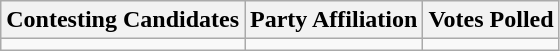<table class="wikitable sortable">
<tr>
<th>Contesting Candidates</th>
<th>Party Affiliation</th>
<th>Votes Polled</th>
</tr>
<tr>
<td></td>
<td></td>
<td></td>
</tr>
</table>
